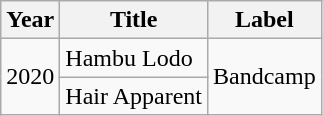<table class="wikitable">
<tr>
<th>Year</th>
<th>Title</th>
<th>Label</th>
</tr>
<tr>
<td rowspan="2">2020</td>
<td>Hambu Lodo</td>
<td rowspan="2">Bandcamp</td>
</tr>
<tr>
<td>Hair Apparent</td>
</tr>
</table>
